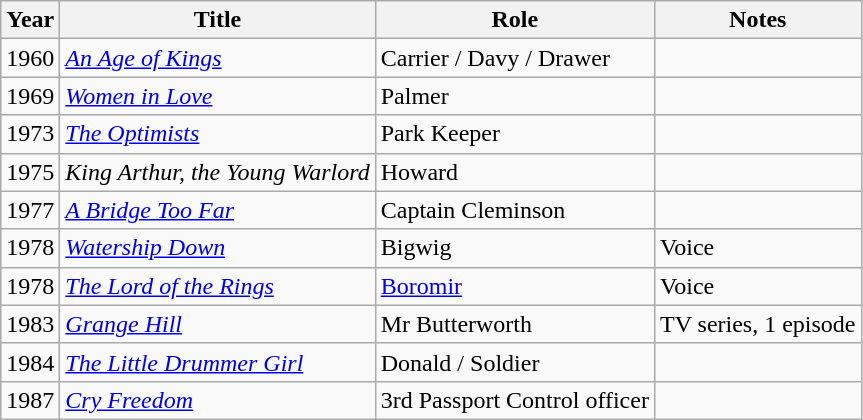<table class="wikitable">
<tr>
<th>Year</th>
<th>Title</th>
<th>Role</th>
<th>Notes</th>
</tr>
<tr>
<td>1960</td>
<td><em><a href='#'>An Age of Kings</a></em></td>
<td>Carrier / Davy / Drawer</td>
<td></td>
</tr>
<tr>
<td>1969</td>
<td><em><a href='#'>Women in Love</a></em></td>
<td>Palmer</td>
<td></td>
</tr>
<tr>
<td>1973</td>
<td><em><a href='#'>The Optimists</a></em></td>
<td>Park Keeper</td>
<td></td>
</tr>
<tr>
<td>1975</td>
<td><em>King Arthur, the Young Warlord</em></td>
<td>Howard</td>
<td></td>
</tr>
<tr>
<td>1977</td>
<td><em><a href='#'>A Bridge Too Far</a></em></td>
<td>Captain Cleminson</td>
<td></td>
</tr>
<tr>
<td>1978</td>
<td><em><a href='#'>Watership Down</a></em></td>
<td>Bigwig</td>
<td>Voice</td>
</tr>
<tr>
<td>1978</td>
<td><em><a href='#'>The Lord of the Rings</a></em></td>
<td><a href='#'>Boromir</a></td>
<td>Voice</td>
</tr>
<tr>
<td>1983</td>
<td><em><a href='#'>Grange Hill</a></em></td>
<td>Mr Butterworth</td>
<td>TV series, 1 episode</td>
</tr>
<tr>
<td>1984</td>
<td><em><a href='#'>The Little Drummer Girl</a></em></td>
<td>Donald / Soldier</td>
<td></td>
</tr>
<tr>
<td>1987</td>
<td><em><a href='#'>Cry Freedom</a></em></td>
<td>3rd Passport Control officer</td>
<td></td>
</tr>
</table>
